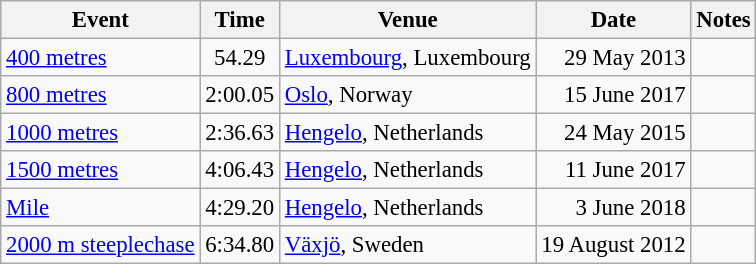<table class="wikitable" style="border-collapse: collapse; font-size: 95%;">
<tr>
<th scope=col>Event</th>
<th scope=col>Time</th>
<th scope=col>Venue</th>
<th scope=col>Date</th>
<th scope=col>Notes</th>
</tr>
<tr>
<td><a href='#'>400 metres</a></td>
<td style="text-align:center;">54.29</td>
<td><a href='#'>Luxembourg</a>, Luxembourg</td>
<td style="text-align:right;">29 May 2013</td>
<td> </td>
</tr>
<tr>
<td><a href='#'>800 metres</a></td>
<td style="text-align:center;">2:00.05</td>
<td><a href='#'>Oslo</a>, Norway</td>
<td style="text-align:right;">15 June 2017</td>
<td><strong></strong></td>
</tr>
<tr>
<td><a href='#'>1000 metres</a></td>
<td style="text-align:center;">2:36.63</td>
<td><a href='#'>Hengelo</a>, Netherlands</td>
<td style="text-align:right;">24 May 2015</td>
<td><strong></strong></td>
</tr>
<tr>
<td><a href='#'>1500 metres</a></td>
<td style="text-align:center;">4:06.43</td>
<td><a href='#'>Hengelo</a>, Netherlands</td>
<td style="text-align:right;">11 June 2017</td>
<td><strong></strong></td>
</tr>
<tr>
<td><a href='#'>Mile</a></td>
<td style="text-align:center;">4:29.20</td>
<td><a href='#'>Hengelo</a>, Netherlands</td>
<td style="text-align:right;">3 June 2018</td>
<td><strong></strong></td>
</tr>
<tr>
<td><a href='#'>2000 m steeplechase</a></td>
<td style="text-align:center;">6:34.80</td>
<td><a href='#'>Växjö</a>, Sweden</td>
<td style="text-align:right;">19 August 2012</td>
<td></td>
</tr>
</table>
